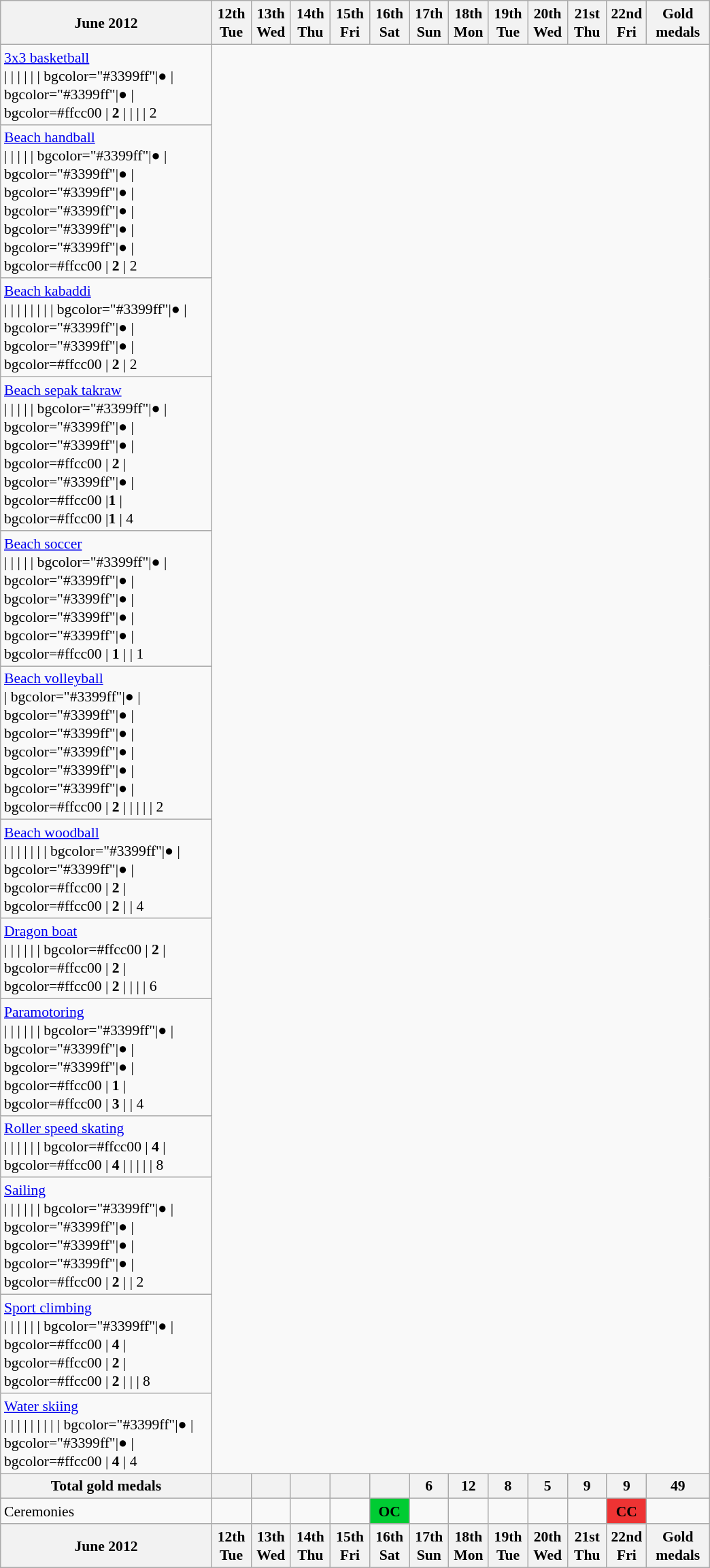<table class="wikitable" style="margin:0.5em auto; font-size:90%; line-height:1.25em;">
<tr>
<th width=200>June 2012</th>
<th width=32>12th<br>Tue</th>
<th width=32>13th<br>Wed</th>
<th width=32>14th<br>Thu</th>
<th width=32>15th<br>Fri</th>
<th width=32>16th<br>Sat</th>
<th width=32>17th<br>Sun</th>
<th width=32>18th<br>Mon</th>
<th width=32>19th<br>Tue</th>
<th width=32>20th<br>Wed</th>
<th width=32>21st<br>Thu</th>
<th width=32>22nd<br>Fri</th>
<th width=55>Gold<br>medals</th>
</tr>
<tr align="center">
<td align="left"> <a href='#'>3x3 basketball</a><br>|  
|  
|  
|  
|  
| bgcolor="#3399ff"|●
| bgcolor="#3399ff"|●
| bgcolor=#ffcc00 | <strong>2</strong>
|  
| 
| 
| 2</td>
</tr>
<tr align="center">
<td align="left"> <a href='#'>Beach handball</a><br>|  
|  
|  
|  
| bgcolor="#3399ff"|●
| bgcolor="#3399ff"|●
| bgcolor="#3399ff"|●
| bgcolor="#3399ff"|●
| bgcolor="#3399ff"|●
| bgcolor="#3399ff"|●
| bgcolor=#ffcc00 | <strong>2</strong>
| 2</td>
</tr>
<tr align="center">
<td align="left"> <a href='#'>Beach kabaddi</a><br>|  
|  
|  
|  
| 
| 
| 
| bgcolor="#3399ff"|●
| bgcolor="#3399ff"|●
| bgcolor="#3399ff"|●
| bgcolor=#ffcc00 | <strong>2</strong>
| 2</td>
</tr>
<tr align="center">
<td align="left"> <a href='#'>Beach sepak takraw</a><br>|  
|  
|  
|  
| bgcolor="#3399ff"|●
| bgcolor="#3399ff"|●
| bgcolor="#3399ff"|●
| bgcolor=#ffcc00 | <strong>2</strong>
| bgcolor="#3399ff"|●
| bgcolor=#ffcc00 |<strong>1</strong>
| bgcolor=#ffcc00 |<strong>1</strong>
| 4</td>
</tr>
<tr align="center">
<td align="left"> <a href='#'>Beach soccer</a><br>|  
|  
|  
|  
| bgcolor="#3399ff"|●
| bgcolor="#3399ff"|●
| bgcolor="#3399ff"|●
| bgcolor="#3399ff"|●
| bgcolor="#3399ff"|●
| bgcolor=#ffcc00 | <strong>1</strong>
| 
| 1</td>
</tr>
<tr align="center">
<td align="left"> <a href='#'>Beach volleyball</a><br>| bgcolor="#3399ff"|● 
| bgcolor="#3399ff"|● 
| bgcolor="#3399ff"|● 
| bgcolor="#3399ff"|● 
| bgcolor="#3399ff"|●
| bgcolor="#3399ff"|●
| bgcolor=#ffcc00 | <strong>2</strong>
| 
| 
| 
| 
| 2</td>
</tr>
<tr align="center">
<td align="left"> <a href='#'>Beach woodball</a><br>|  
|  
|  
|  
| 
| 
| bgcolor="#3399ff"|●
| bgcolor="#3399ff"|●
| bgcolor=#ffcc00 | <strong>2</strong>
| bgcolor=#ffcc00 | <strong>2</strong>
| 
| 4</td>
</tr>
<tr align="center">
<td align="left"> <a href='#'>Dragon boat</a><br>|  
|  
|  
|  
| 
| bgcolor=#ffcc00 | <strong>2</strong>
| bgcolor=#ffcc00 | <strong>2</strong>
| bgcolor=#ffcc00 | <strong>2</strong>
| 
| 
| 
| 6</td>
</tr>
<tr align="center">
<td align="left"> <a href='#'>Paramotoring</a><br>|  
|  
|  
|  
| 
| bgcolor="#3399ff"|●
| bgcolor="#3399ff"|●
| bgcolor="#3399ff"|●
| bgcolor=#ffcc00 | <strong>1</strong>
| bgcolor=#ffcc00 | <strong>3</strong>
| 
| 4</td>
</tr>
<tr align="center">
<td align="left"> <a href='#'>Roller speed skating</a><br>|  
|  
|  
|  
| 
| bgcolor=#ffcc00 | <strong>4</strong>
| bgcolor=#ffcc00 | <strong>4</strong>
| 
| 
| 
| 
| 8</td>
</tr>
<tr align="center">
<td align="left"> <a href='#'>Sailing</a><br>|  
|  
|  
|  
| 
| bgcolor="#3399ff"|●
| bgcolor="#3399ff"|●
| bgcolor="#3399ff"|●
| bgcolor="#3399ff"|●
| bgcolor=#ffcc00 | <strong>2</strong>
| 
| 2</td>
</tr>
<tr align="center">
<td align="left"> <a href='#'>Sport climbing</a><br>|  
|  
|  
|  
| 
| bgcolor="#3399ff"|●
| bgcolor=#ffcc00 | <strong>4</strong>
| bgcolor=#ffcc00 | <strong>2</strong>
| bgcolor=#ffcc00 | <strong>2</strong>
| 
| 
| 8</td>
</tr>
<tr align="center">
<td align="left"> <a href='#'>Water skiing</a><br>|  
|  
|  
|  
| 
| 
| 
| 
| bgcolor="#3399ff"|●
| bgcolor="#3399ff"|●
| bgcolor=#ffcc00 | <strong>4</strong>
| 4</td>
</tr>
<tr>
<th>Total gold medals</th>
<th></th>
<th></th>
<th></th>
<th></th>
<th></th>
<th>6</th>
<th>12</th>
<th>8</th>
<th>5</th>
<th>9</th>
<th>9</th>
<th>49</th>
</tr>
<tr>
<td>Ceremonies</td>
<td></td>
<td></td>
<td></td>
<td></td>
<td bgcolor=#00cc33 align=center><strong>OC</strong></td>
<td></td>
<td></td>
<td></td>
<td></td>
<td></td>
<td bgcolor=#ee3333 align=center><strong>CC</strong></td>
<td></td>
</tr>
<tr>
<th width=200>June 2012</th>
<th width=32>12th<br>Tue</th>
<th width=32>13th<br>Wed</th>
<th width=32>14th<br>Thu</th>
<th width=32>15th<br>Fri</th>
<th width=32>16th<br>Sat</th>
<th width=32>17th<br>Sun</th>
<th width=32>18th<br>Mon</th>
<th width=32>19th<br>Tue</th>
<th width=32>20th<br>Wed</th>
<th width=32>21st<br>Thu</th>
<th width=32>22nd<br>Fri</th>
<th width=55>Gold<br>medals</th>
</tr>
</table>
